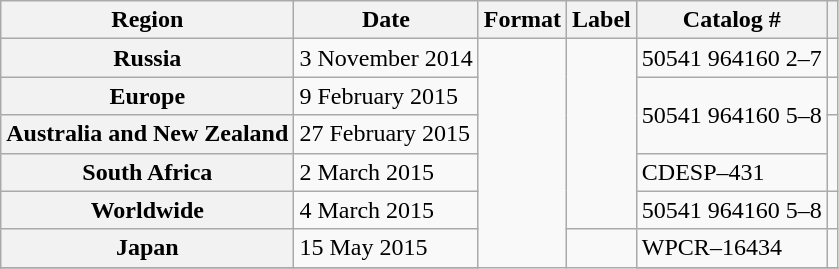<table class="wikitable plainrowheaders">
<tr>
<th scope="col">Region</th>
<th scope="col">Date</th>
<th scope="col">Format</th>
<th scope="col">Label</th>
<th scope="col">Catalog #</th>
<th scope="col"></th>
</tr>
<tr>
<th scope="row">Russia</th>
<td>3 November 2014</td>
<td rowspan="8"></td>
<td rowspan="5"></td>
<td>50541 964160 2–7</td>
<td></td>
</tr>
<tr>
<th scope="row">Europe</th>
<td>9 February 2015</td>
<td rowspan="2">50541 964160 5–8</td>
<td></td>
</tr>
<tr>
<th scope="row">Australia and New Zealand</th>
<td>27 February 2015</td>
<td rowspan="2"></td>
</tr>
<tr>
<th scope="row">South Africa</th>
<td>2 March 2015</td>
<td>CDESP–431</td>
</tr>
<tr>
<th scope="row">Worldwide</th>
<td>4 March 2015</td>
<td>50541 964160 5–8</td>
<td></td>
</tr>
<tr>
<th scope="row">Japan</th>
<td>15 May 2015</td>
<td rowspan="4"></td>
<td>WPCR–16434</td>
<td></td>
</tr>
<tr>
</tr>
</table>
